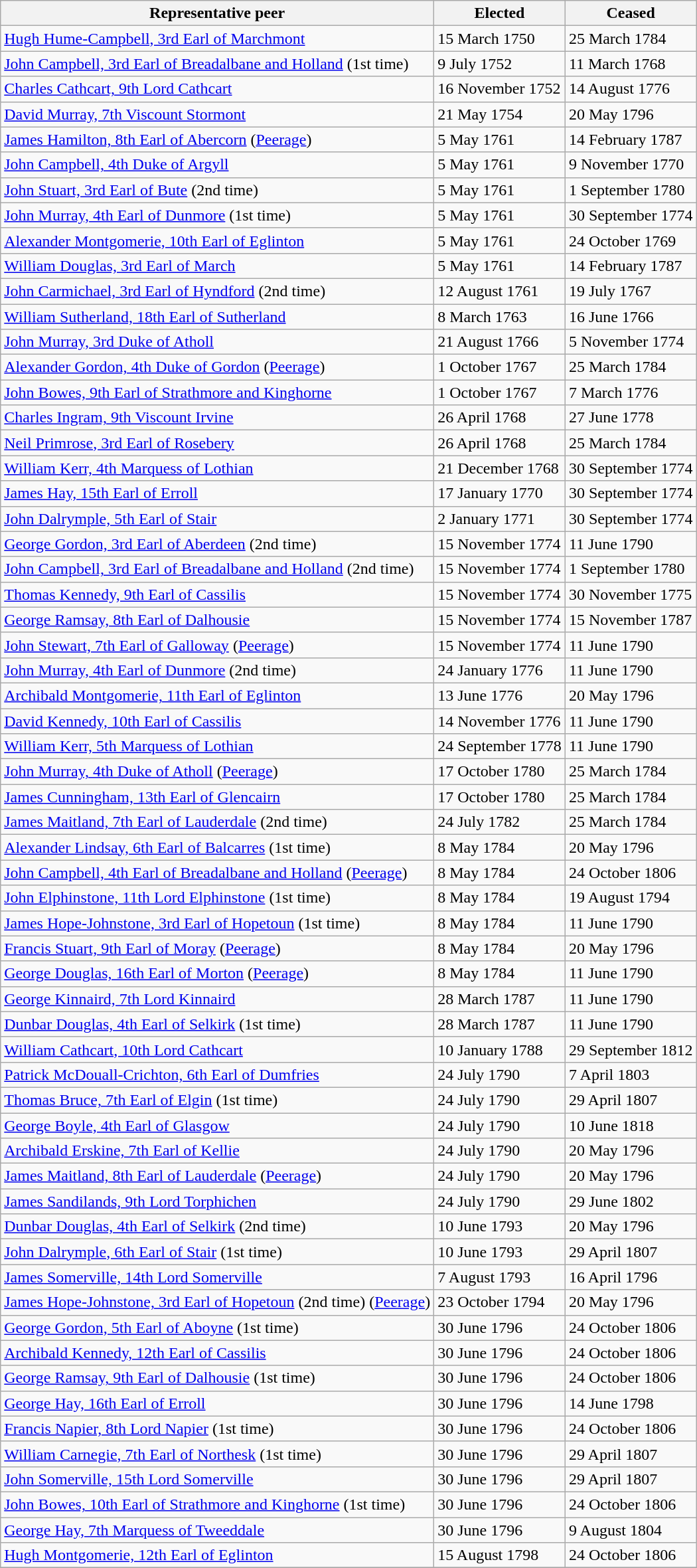<table class="sortable wikitable">
<tr>
<th scope="col">Representative peer</th>
<th scope="col">Elected</th>
<th scope="col">Ceased</th>
</tr>
<tr>
<td><a href='#'>Hugh Hume-Campbell, 3rd Earl of Marchmont</a></td>
<td>15 March 1750</td>
<td>25 March 1784</td>
</tr>
<tr>
<td><a href='#'>John Campbell, 3rd Earl of Breadalbane and Holland</a> (1st time)</td>
<td>9 July 1752</td>
<td>11 March 1768</td>
</tr>
<tr>
<td><a href='#'>Charles Cathcart, 9th Lord Cathcart</a></td>
<td>16 November 1752</td>
<td>14 August 1776</td>
</tr>
<tr>
<td><a href='#'>David Murray, 7th Viscount Stormont</a></td>
<td>21 May 1754</td>
<td>20 May 1796</td>
</tr>
<tr>
<td><a href='#'>James Hamilton, 8th Earl of Abercorn</a> (<a href='#'>Peerage</a>)</td>
<td>5 May 1761</td>
<td>14 February 1787</td>
</tr>
<tr>
<td><a href='#'>John Campbell, 4th Duke of Argyll</a></td>
<td>5 May 1761</td>
<td>9 November 1770</td>
</tr>
<tr>
<td><a href='#'>John Stuart, 3rd Earl of Bute</a> (2nd time)</td>
<td>5 May 1761</td>
<td>1 September 1780</td>
</tr>
<tr>
<td><a href='#'>John Murray, 4th Earl of Dunmore</a> (1st time)</td>
<td>5 May 1761</td>
<td>30 September 1774</td>
</tr>
<tr>
<td><a href='#'>Alexander Montgomerie, 10th Earl of Eglinton</a></td>
<td>5 May 1761</td>
<td>24 October 1769</td>
</tr>
<tr>
<td><a href='#'>William Douglas, 3rd Earl of March</a></td>
<td>5 May 1761</td>
<td>14 February 1787</td>
</tr>
<tr>
<td><a href='#'>John Carmichael, 3rd Earl of Hyndford</a> (2nd time)</td>
<td>12 August 1761</td>
<td>19 July 1767</td>
</tr>
<tr>
<td><a href='#'>William Sutherland, 18th Earl of Sutherland</a></td>
<td>8 March 1763</td>
<td>16 June 1766</td>
</tr>
<tr>
<td><a href='#'>John Murray, 3rd Duke of Atholl</a></td>
<td>21 August 1766</td>
<td>5 November 1774</td>
</tr>
<tr>
<td><a href='#'>Alexander Gordon, 4th Duke of Gordon</a> (<a href='#'>Peerage</a>)</td>
<td>1 October 1767</td>
<td>25 March 1784</td>
</tr>
<tr>
<td><a href='#'>John Bowes, 9th Earl of Strathmore and Kinghorne</a></td>
<td>1 October 1767</td>
<td>7 March 1776</td>
</tr>
<tr>
<td><a href='#'>Charles Ingram, 9th Viscount Irvine</a></td>
<td>26 April 1768</td>
<td>27 June 1778</td>
</tr>
<tr>
<td><a href='#'>Neil Primrose, 3rd Earl of Rosebery</a></td>
<td>26 April 1768</td>
<td>25 March 1784</td>
</tr>
<tr>
<td><a href='#'>William Kerr, 4th Marquess of Lothian</a></td>
<td>21 December 1768</td>
<td>30 September 1774</td>
</tr>
<tr>
<td><a href='#'>James Hay, 15th Earl of Erroll</a></td>
<td>17 January 1770</td>
<td>30 September 1774</td>
</tr>
<tr>
<td><a href='#'>John Dalrymple, 5th Earl of Stair</a></td>
<td>2 January 1771</td>
<td>30 September 1774</td>
</tr>
<tr>
<td><a href='#'>George Gordon, 3rd Earl of Aberdeen</a> (2nd time)</td>
<td>15 November 1774</td>
<td>11 June 1790</td>
</tr>
<tr>
<td><a href='#'>John Campbell, 3rd Earl of Breadalbane and Holland</a> (2nd time)</td>
<td>15 November 1774</td>
<td>1 September 1780</td>
</tr>
<tr>
<td><a href='#'>Thomas Kennedy, 9th Earl of Cassilis</a></td>
<td>15 November 1774</td>
<td>30 November 1775</td>
</tr>
<tr>
<td><a href='#'>George Ramsay, 8th Earl of Dalhousie</a></td>
<td>15 November 1774</td>
<td>15 November 1787</td>
</tr>
<tr>
<td><a href='#'>John Stewart, 7th Earl of Galloway</a> (<a href='#'>Peerage</a>)</td>
<td>15 November 1774</td>
<td>11 June 1790</td>
</tr>
<tr>
<td><a href='#'>John Murray, 4th Earl of Dunmore</a> (2nd time)</td>
<td>24 January 1776</td>
<td>11 June 1790</td>
</tr>
<tr>
<td><a href='#'>Archibald Montgomerie, 11th Earl of Eglinton</a></td>
<td>13 June 1776</td>
<td>20 May 1796</td>
</tr>
<tr>
<td><a href='#'>David Kennedy, 10th Earl of Cassilis</a></td>
<td>14 November 1776</td>
<td>11 June 1790</td>
</tr>
<tr>
<td><a href='#'>William Kerr, 5th Marquess of Lothian</a></td>
<td>24 September 1778</td>
<td>11 June 1790</td>
</tr>
<tr>
<td><a href='#'>John Murray, 4th Duke of Atholl</a> (<a href='#'>Peerage</a>)</td>
<td>17 October 1780</td>
<td>25 March 1784</td>
</tr>
<tr>
<td><a href='#'>James Cunningham, 13th Earl of Glencairn</a></td>
<td>17 October 1780</td>
<td>25 March 1784</td>
</tr>
<tr>
<td><a href='#'>James Maitland, 7th Earl of Lauderdale</a> (2nd time)</td>
<td>24 July 1782</td>
<td>25 March 1784</td>
</tr>
<tr>
<td><a href='#'>Alexander Lindsay, 6th Earl of Balcarres</a> (1st time)</td>
<td>8 May 1784</td>
<td>20 May 1796</td>
</tr>
<tr>
<td><a href='#'>John Campbell, 4th Earl of Breadalbane and Holland</a> (<a href='#'>Peerage</a>)</td>
<td>8 May 1784</td>
<td>24 October 1806</td>
</tr>
<tr>
<td><a href='#'>John Elphinstone, 11th Lord Elphinstone</a> (1st time)</td>
<td>8 May 1784</td>
<td>19 August 1794</td>
</tr>
<tr>
<td><a href='#'>James Hope-Johnstone, 3rd Earl of Hopetoun</a> (1st time)</td>
<td>8 May 1784</td>
<td>11 June 1790</td>
</tr>
<tr>
<td><a href='#'>Francis Stuart, 9th Earl of Moray</a> (<a href='#'>Peerage</a>)</td>
<td>8 May 1784</td>
<td>20 May 1796</td>
</tr>
<tr>
<td><a href='#'>George Douglas, 16th Earl of Morton</a> (<a href='#'>Peerage</a>)</td>
<td>8 May 1784</td>
<td>11 June 1790</td>
</tr>
<tr>
<td><a href='#'>George Kinnaird, 7th Lord Kinnaird</a></td>
<td>28 March 1787</td>
<td>11 June 1790</td>
</tr>
<tr>
<td><a href='#'>Dunbar Douglas, 4th Earl of Selkirk</a> (1st time)</td>
<td>28 March 1787</td>
<td>11 June 1790</td>
</tr>
<tr>
<td><a href='#'>William Cathcart, 10th Lord Cathcart</a></td>
<td>10 January 1788</td>
<td>29 September 1812</td>
</tr>
<tr>
<td><a href='#'>Patrick McDouall-Crichton, 6th Earl of Dumfries</a></td>
<td>24 July 1790</td>
<td>7 April 1803</td>
</tr>
<tr>
<td><a href='#'>Thomas Bruce, 7th Earl of Elgin</a> (1st time)</td>
<td>24 July 1790</td>
<td>29 April 1807</td>
</tr>
<tr>
<td><a href='#'>George Boyle, 4th Earl of Glasgow</a></td>
<td>24 July 1790</td>
<td>10 June 1818</td>
</tr>
<tr>
<td><a href='#'>Archibald Erskine, 7th Earl of Kellie</a></td>
<td>24 July 1790</td>
<td>20 May 1796</td>
</tr>
<tr>
<td><a href='#'>James Maitland, 8th Earl of Lauderdale</a> (<a href='#'>Peerage</a>)</td>
<td>24 July 1790</td>
<td>20 May 1796</td>
</tr>
<tr>
<td><a href='#'>James Sandilands, 9th Lord Torphichen</a></td>
<td>24 July 1790</td>
<td>29 June 1802</td>
</tr>
<tr>
<td><a href='#'>Dunbar Douglas, 4th Earl of Selkirk</a> (2nd time)</td>
<td>10 June 1793</td>
<td>20 May 1796</td>
</tr>
<tr>
<td><a href='#'>John Dalrymple, 6th Earl of Stair</a> (1st time)</td>
<td>10 June 1793</td>
<td>29 April 1807</td>
</tr>
<tr>
<td><a href='#'>James Somerville, 14th Lord Somerville</a></td>
<td>7 August 1793</td>
<td>16 April 1796</td>
</tr>
<tr>
<td><a href='#'>James Hope-Johnstone, 3rd Earl of Hopetoun</a> (2nd time) (<a href='#'>Peerage</a>)</td>
<td>23 October 1794</td>
<td>20 May 1796</td>
</tr>
<tr>
<td><a href='#'>George Gordon, 5th Earl of Aboyne</a> (1st time)</td>
<td>30 June 1796</td>
<td>24 October 1806</td>
</tr>
<tr>
<td><a href='#'>Archibald Kennedy, 12th Earl of Cassilis</a></td>
<td>30 June 1796</td>
<td>24 October 1806</td>
</tr>
<tr>
<td><a href='#'>George Ramsay, 9th Earl of Dalhousie</a> (1st time)</td>
<td>30 June 1796</td>
<td>24 October 1806</td>
</tr>
<tr>
<td><a href='#'>George Hay, 16th Earl of Erroll</a></td>
<td>30 June 1796</td>
<td>14 June 1798</td>
</tr>
<tr>
<td><a href='#'>Francis Napier, 8th Lord Napier</a> (1st time)</td>
<td>30 June 1796</td>
<td>24 October 1806</td>
</tr>
<tr>
<td><a href='#'>William Carnegie, 7th Earl of Northesk</a> (1st time)</td>
<td>30 June 1796</td>
<td>29 April 1807</td>
</tr>
<tr>
<td><a href='#'>John Somerville, 15th Lord Somerville</a></td>
<td>30 June 1796</td>
<td>29 April 1807</td>
</tr>
<tr>
<td><a href='#'>John Bowes, 10th Earl of Strathmore and Kinghorne</a> (1st time)</td>
<td>30 June 1796</td>
<td>24 October 1806</td>
</tr>
<tr>
<td><a href='#'>George Hay, 7th Marquess of Tweeddale</a></td>
<td>30 June 1796</td>
<td>9 August 1804</td>
</tr>
<tr>
<td><a href='#'>Hugh Montgomerie, 12th Earl of Eglinton</a></td>
<td>15 August 1798</td>
<td>24 October 1806</td>
</tr>
<tr>
</tr>
</table>
